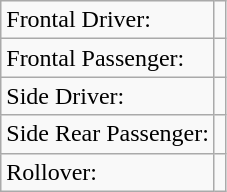<table class="wikitable">
<tr>
<td>Frontal Driver:</td>
<td></td>
</tr>
<tr>
<td>Frontal Passenger:</td>
<td></td>
</tr>
<tr>
<td>Side Driver:</td>
<td></td>
</tr>
<tr>
<td>Side Rear Passenger:</td>
<td></td>
</tr>
<tr>
<td>Rollover:</td>
<td></td>
</tr>
</table>
